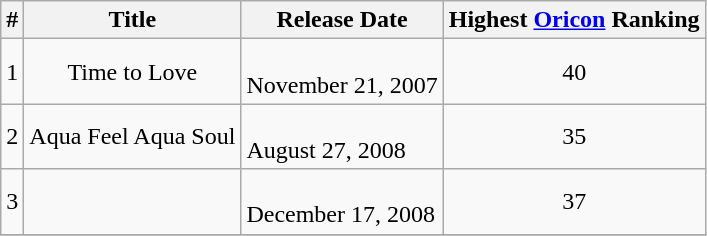<table class="wikitable" style="text-align:center">
<tr>
<th>#</th>
<th>Title</th>
<th>Release Date</th>
<th>Highest <a href='#'>Oricon</a> Ranking</th>
</tr>
<tr>
<td>1</td>
<td>Time to Love</td>
<td align="left"><br>November 21, 2007</td>
<td>40</td>
</tr>
<tr>
<td>2</td>
<td>Aqua Feel Aqua Soul</td>
<td align="left"><br>August 27, 2008</td>
<td>35</td>
</tr>
<tr>
<td>3</td>
<td></td>
<td align="left"><br>December 17, 2008</td>
<td>37</td>
</tr>
<tr>
</tr>
</table>
